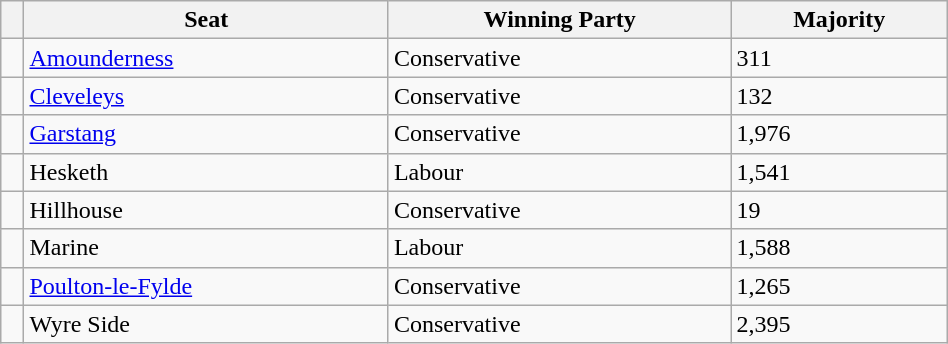<table class="wikitable" style="right; width:50%">
<tr>
<th></th>
<th>Seat</th>
<th>Winning Party</th>
<th>Majority</th>
</tr>
<tr>
<td></td>
<td><a href='#'>Amounderness</a></td>
<td>Conservative</td>
<td>311</td>
</tr>
<tr>
<td></td>
<td><a href='#'>Cleveleys</a></td>
<td>Conservative</td>
<td>132</td>
</tr>
<tr>
<td></td>
<td><a href='#'>Garstang</a></td>
<td>Conservative</td>
<td>1,976</td>
</tr>
<tr>
<td></td>
<td>Hesketh</td>
<td>Labour</td>
<td>1,541</td>
</tr>
<tr>
<td></td>
<td>Hillhouse</td>
<td>Conservative</td>
<td>19</td>
</tr>
<tr>
<td></td>
<td>Marine</td>
<td>Labour</td>
<td>1,588</td>
</tr>
<tr>
<td></td>
<td><a href='#'>Poulton-le-Fylde</a></td>
<td>Conservative</td>
<td>1,265</td>
</tr>
<tr>
<td></td>
<td>Wyre Side</td>
<td>Conservative</td>
<td>2,395</td>
</tr>
</table>
